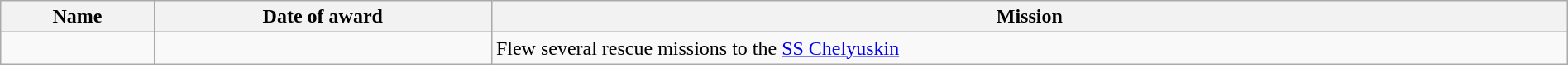<table class="wikitable sortable" width="100%">
<tr>
<th>Name</th>
<th>Date of award</th>
<th>Mission</th>
</tr>
<tr>
<td><strong></strong><br></td>
<td></td>
<td>Flew several rescue missions to the <a href='#'>SS Chelyuskin</a></td>
</tr>
</table>
